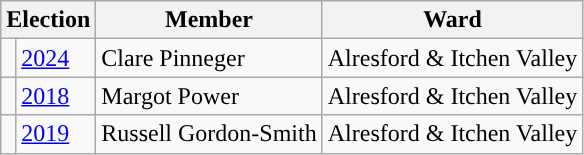<table class="wikitable">
<tr>
<th colspan="2">Election</th>
<th>Member</th>
<th>Ward</th>
</tr>
<tr>
<td style="background-color: "></td>
<td><a href='#'>2024</a></td>
<td>Clare Pinneger</td>
<td>Alresford & Itchen Valley</td>
</tr>
<tr>
<td style="background-color: "></td>
<td><a href='#'>2018</a></td>
<td>Margot Power</td>
<td>Alresford & Itchen Valley</td>
</tr>
<tr>
<td style="background-color: "></td>
<td><a href='#'>2019</a></td>
<td>Russell Gordon-Smith</td>
<td>Alresford & Itchen Valley</td>
</tr>
</table>
